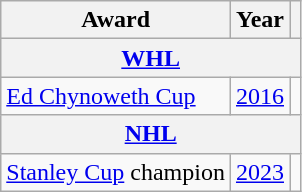<table class="wikitable">
<tr>
<th>Award</th>
<th>Year</th>
<th></th>
</tr>
<tr>
<th colspan="3"><a href='#'>WHL</a></th>
</tr>
<tr>
<td><a href='#'>Ed Chynoweth Cup</a></td>
<td><a href='#'>2016</a></td>
<td></td>
</tr>
<tr>
<th colspan="3"><a href='#'>NHL</a></th>
</tr>
<tr>
<td><a href='#'>Stanley Cup</a> champion</td>
<td><a href='#'>2023</a></td>
<td></td>
</tr>
</table>
